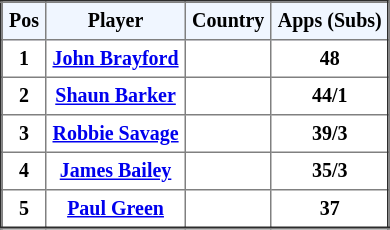<table border="2" cellpadding="4" style="border-collapse:collapse; text-align:center; font-size:smaller;">
<tr style="background:#f0f6ff;">
<th><strong>Pos</strong></th>
<th><strong>Player</strong></th>
<th><strong>Country</strong></th>
<th><strong>Apps (Subs)</strong></th>
</tr>
<tr bgcolor="">
<th>1</th>
<th><a href='#'>John Brayford</a></th>
<th></th>
<th>48</th>
</tr>
<tr bgcolor="">
<th>2</th>
<th><a href='#'>Shaun Barker</a></th>
<th></th>
<th>44/1</th>
</tr>
<tr bgcolor="">
<th>3</th>
<th><a href='#'>Robbie Savage</a></th>
<th></th>
<th>39/3</th>
</tr>
<tr bgcolor="">
<th>4</th>
<th><a href='#'>James Bailey</a></th>
<th></th>
<th>35/3</th>
</tr>
<tr bgcolor="">
<th>5</th>
<th><a href='#'>Paul Green</a></th>
<th></th>
<th>37</th>
</tr>
</table>
